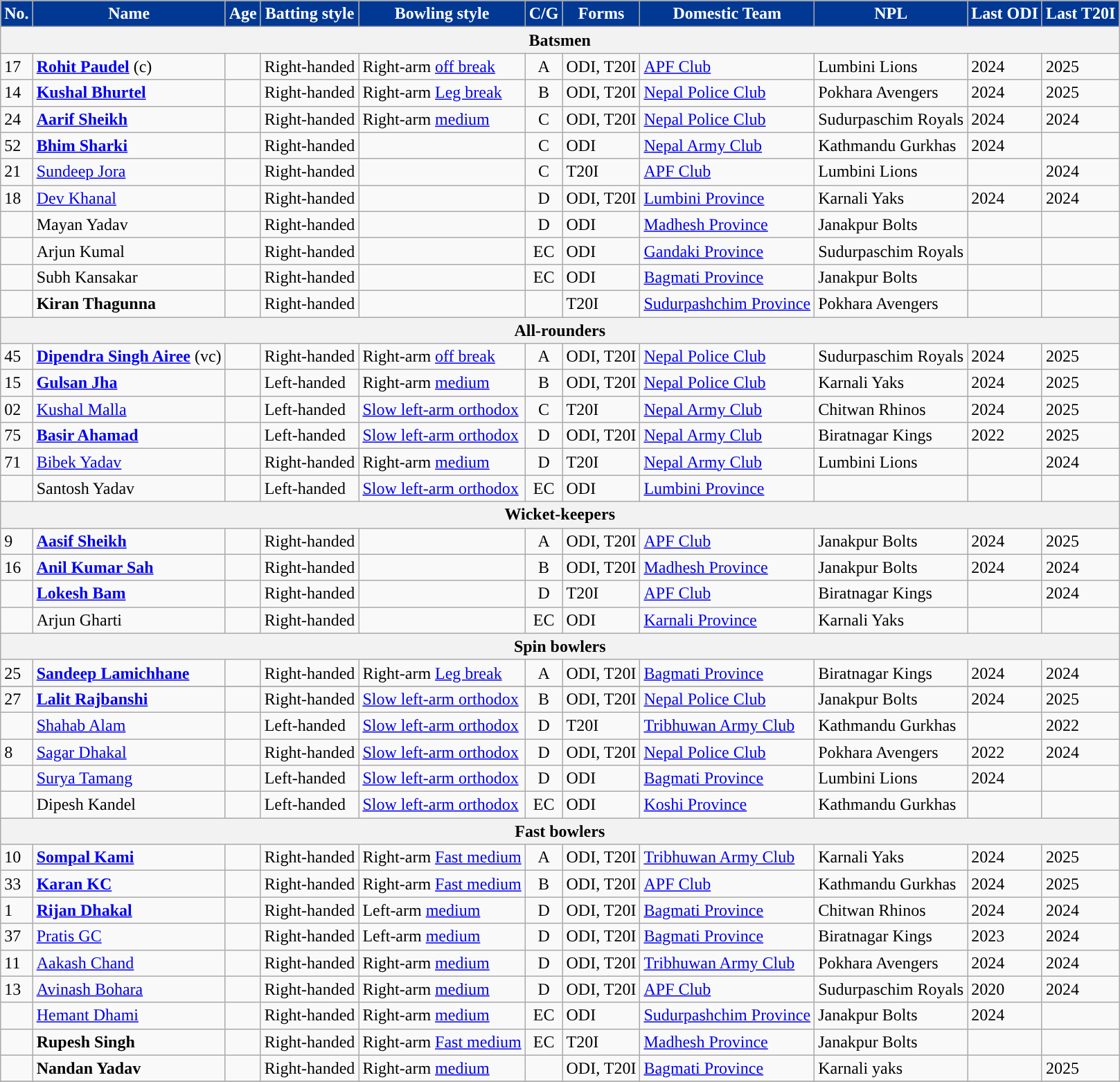<table class="wikitable">
<tr>
<th style="text-align:center; background:#003893; color:white;">No.</th>
<th style="text-align:center; background:#003893; color:white;">Name</th>
<th style="text-align:center; background:#003893; color:white;">Age</th>
<th style="text-align:center; background:#003893; color:white;">Batting style</th>
<th style="text-align:center; background:#003893; color:white;">Bowling style</th>
<th style="text-align:center; background:#003893; color:white;">C/G</th>
<th style="text-align:center; background:#003893; color:white;">Forms</th>
<th style="text-align:center; background:#003893; color:white;">Domestic Team</th>
<th style="text-align:center; background:#003893; color:white;">NPL</th>
<th style="text-align:center; background:#003893; color:white;">Last ODI</th>
<th style="text-align:center; background:#003893; color:white;">Last T20I</th>
</tr>
<tr>
<th colspan="11"style="text-align:center;">Batsmen</th>
</tr>
<tr>
<td>17</td>
<td><strong><a href='#'>Rohit Paudel</a></strong> (c)</td>
<td></td>
<td>Right-handed</td>
<td>Right-arm <a href='#'>off break</a></td>
<td style="text-align:center;">A</td>
<td>ODI, T20I</td>
<td><a href='#'>APF Club</a></td>
<td>Lumbini  Lions</td>
<td> 2024</td>
<td> 2025</td>
</tr>
<tr>
<td>14</td>
<td><strong><a href='#'>Kushal Bhurtel</a></strong></td>
<td></td>
<td>Right-handed</td>
<td>Right-arm <a href='#'>Leg break</a></td>
<td style="text-align:center;">B</td>
<td>ODI, T20I</td>
<td><a href='#'>Nepal Police Club</a></td>
<td>Pokhara Avengers</td>
<td> 2024</td>
<td> 2025</td>
</tr>
<tr>
<td>24</td>
<td><strong><a href='#'>Aarif Sheikh</a></strong></td>
<td></td>
<td>Right-handed</td>
<td>Right-arm <a href='#'>medium</a></td>
<td style="text-align:center;">C</td>
<td>ODI, T20I</td>
<td><a href='#'>Nepal Police Club</a></td>
<td>Sudurpaschim Royals</td>
<td> 2024</td>
<td> 2024</td>
</tr>
<tr>
<td>52</td>
<td><strong><a href='#'>Bhim Sharki</a></strong></td>
<td></td>
<td>Right-handed</td>
<td></td>
<td style="text-align:center;">C</td>
<td>ODI</td>
<td><a href='#'>Nepal Army Club</a></td>
<td>Kathmandu Gurkhas</td>
<td> 2024</td>
<td></td>
</tr>
<tr>
<td>21</td>
<td><a href='#'>Sundeep Jora</a></td>
<td></td>
<td>Right-handed</td>
<td></td>
<td style="text-align:center;">C</td>
<td>T20I</td>
<td><a href='#'>APF Club</a></td>
<td>Lumbini Lions</td>
<td></td>
<td> 2024</td>
</tr>
<tr>
<td>18</td>
<td><a href='#'>Dev Khanal</a></td>
<td></td>
<td>Right-handed</td>
<td></td>
<td style="text-align:center;">D</td>
<td>ODI, T20I</td>
<td><a href='#'>Lumbini Province</a></td>
<td>Karnali Yaks</td>
<td> 2024</td>
<td> 2024</td>
</tr>
<tr>
<td></td>
<td>Mayan Yadav</td>
<td></td>
<td>Right-handed</td>
<td></td>
<td style="text-align:center;">D</td>
<td>ODI</td>
<td><a href='#'>Madhesh Province</a></td>
<td>Janakpur Bolts</td>
<td></td>
<td></td>
</tr>
<tr>
<td></td>
<td>Arjun Kumal</td>
<td></td>
<td>Right-handed</td>
<td></td>
<td style="text-align:center;">EC</td>
<td>ODI</td>
<td><a href='#'>Gandaki Province</a></td>
<td>Sudurpaschim Royals</td>
<td></td>
<td></td>
</tr>
<tr>
<td></td>
<td>Subh Kansakar</td>
<td></td>
<td>Right-handed</td>
<td></td>
<td style="text-align:center;">EC</td>
<td>ODI</td>
<td><a href='#'>Bagmati Province</a></td>
<td>Janakpur Bolts</td>
<td></td>
<td></td>
</tr>
<tr>
<td></td>
<td><strong>Kiran Thagunna</strong></td>
<td></td>
<td>Right-handed</td>
<td></td>
<td></td>
<td>T20I</td>
<td><a href='#'>Sudurpashchim Province</a></td>
<td>Pokhara Avengers</td>
<td></td>
<td></td>
</tr>
<tr>
<th colspan="11"style="text-align:center">All-rounders</th>
</tr>
<tr>
<td>45</td>
<td><strong><a href='#'>Dipendra Singh Airee</a></strong> (vc)</td>
<td></td>
<td>Right-handed</td>
<td>Right-arm <a href='#'>off break</a></td>
<td style="text-align:center;">A</td>
<td>ODI, T20I</td>
<td><a href='#'>Nepal Police Club</a></td>
<td>Sudurpaschim Royals</td>
<td> 2024</td>
<td> 2025</td>
</tr>
<tr>
<td>15</td>
<td><strong><a href='#'>Gulsan Jha</a></strong></td>
<td></td>
<td>Left-handed</td>
<td>Right-arm <a href='#'>medium</a></td>
<td style="text-align:center;">B</td>
<td>ODI, T20I</td>
<td><a href='#'>Nepal Police Club</a></td>
<td>Karnali Yaks</td>
<td> 2024</td>
<td> 2025</td>
</tr>
<tr>
<td>02</td>
<td><a href='#'>Kushal Malla</a></td>
<td></td>
<td>Left-handed</td>
<td><a href='#'>Slow left-arm orthodox</a></td>
<td style="text-align:center;">C</td>
<td>T20I</td>
<td><a href='#'>Nepal Army Club</a></td>
<td>Chitwan Rhinos</td>
<td> 2024</td>
<td> 2025</td>
</tr>
<tr>
<td>75</td>
<td><strong><a href='#'>Basir Ahamad</a></strong></td>
<td></td>
<td>Left-handed</td>
<td><a href='#'>Slow left-arm orthodox</a></td>
<td style="text-align:center;">D</td>
<td>ODI, T20I</td>
<td><a href='#'>Nepal Army Club</a></td>
<td>Biratnagar Kings</td>
<td> 2022</td>
<td> 2025</td>
</tr>
<tr>
<td>71</td>
<td><a href='#'>Bibek Yadav</a></td>
<td></td>
<td>Right-handed</td>
<td>Right-arm <a href='#'>medium</a></td>
<td style="text-align:center;">D</td>
<td>T20I</td>
<td><a href='#'>Nepal Army Club</a></td>
<td>Lumbini Lions</td>
<td></td>
<td> 2024</td>
</tr>
<tr>
<td></td>
<td>Santosh Yadav</td>
<td></td>
<td>Left-handed</td>
<td><a href='#'>Slow left-arm orthodox</a></td>
<td style="text-align:center;">EC</td>
<td>ODI</td>
<td><a href='#'>Lumbini Province</a></td>
<td></td>
<td></td>
<td></td>
</tr>
<tr>
<th ! colspan="11"style="text-align:center;">Wicket-keepers</th>
</tr>
<tr>
<td>9</td>
<td><strong><a href='#'>Aasif Sheikh</a></strong></td>
<td></td>
<td>Right-handed</td>
<td></td>
<td style="text-align:center;">A</td>
<td>ODI, T20I</td>
<td><a href='#'>APF Club</a></td>
<td>Janakpur Bolts</td>
<td> 2024</td>
<td> 2025</td>
</tr>
<tr>
<td>16</td>
<td><strong><a href='#'>Anil Kumar Sah</a></strong></td>
<td></td>
<td>Right-handed</td>
<td></td>
<td style="text-align:center;">B</td>
<td>ODI, T20I</td>
<td><a href='#'>Madhesh Province</a></td>
<td>Janakpur Bolts</td>
<td> 2024</td>
<td> 2024</td>
</tr>
<tr>
<td></td>
<td><strong><a href='#'>Lokesh Bam</a></strong></td>
<td></td>
<td>Right-handed</td>
<td></td>
<td style="text-align:center;">D</td>
<td>T20I</td>
<td><a href='#'>APF Club</a></td>
<td>Biratnagar Kings</td>
<td></td>
<td> 2024</td>
</tr>
<tr>
<td></td>
<td>Arjun Gharti</td>
<td></td>
<td>Right-handed</td>
<td></td>
<td style="text-align:center;">EC</td>
<td>ODI</td>
<td><a href='#'>Karnali Province</a></td>
<td>Karnali Yaks</td>
<td></td>
<td></td>
</tr>
<tr>
<th colspan="11"style="text-align:center;">Spin bowlers</th>
</tr>
<tr>
<td>25</td>
<td><strong><a href='#'>Sandeep Lamichhane</a></strong></td>
<td></td>
<td>Right-handed</td>
<td>Right-arm <a href='#'>Leg break</a></td>
<td style="text-align:center;">A</td>
<td>ODI, T20I</td>
<td><a href='#'>Bagmati Province</a></td>
<td>Biratnagar Kings</td>
<td> 2024</td>
<td> 2024</td>
</tr>
<tr>
</tr>
<tr>
<td>27</td>
<td><strong><a href='#'>Lalit Rajbanshi</a></strong></td>
<td></td>
<td>Right-handed</td>
<td><a href='#'>Slow left-arm orthodox</a></td>
<td style="text-align:center;">B</td>
<td>ODI, T20I</td>
<td><a href='#'>Nepal Police Club</a></td>
<td>Janakpur Bolts</td>
<td> 2024</td>
<td> 2025</td>
</tr>
<tr>
<td></td>
<td><a href='#'>Shahab Alam</a></td>
<td></td>
<td>Left-handed</td>
<td><a href='#'>Slow left-arm orthodox</a></td>
<td style="text-align:center;">D</td>
<td>T20I</td>
<td><a href='#'>Tribhuwan Army Club</a></td>
<td>Kathmandu Gurkhas</td>
<td></td>
<td> 2022</td>
</tr>
<tr>
<td>8</td>
<td><a href='#'>Sagar Dhakal</a></td>
<td></td>
<td>Right-handed</td>
<td><a href='#'>Slow left-arm orthodox</a></td>
<td style="text-align:center;">D</td>
<td>ODI, T20I</td>
<td><a href='#'>Nepal Police Club</a></td>
<td>Pokhara Avengers</td>
<td> 2022</td>
<td> 2024</td>
</tr>
<tr>
<td></td>
<td><a href='#'>Surya Tamang</a></td>
<td></td>
<td>Left-handed</td>
<td><a href='#'>Slow left-arm orthodox</a></td>
<td style="text-align:center;">D</td>
<td>ODI</td>
<td><a href='#'>Bagmati Province</a></td>
<td>Lumbini Lions</td>
<td> 2024</td>
<td></td>
</tr>
<tr>
<td></td>
<td>Dipesh Kandel</td>
<td></td>
<td>Left-handed</td>
<td><a href='#'>Slow left-arm orthodox</a></td>
<td style="text-align:center;">EC</td>
<td>ODI</td>
<td><a href='#'>Koshi Province</a></td>
<td>Kathmandu Gurkhas</td>
<td></td>
<td></td>
</tr>
<tr>
<th colspan="11"style="text-align:center;">Fast bowlers</th>
</tr>
<tr>
<td>10</td>
<td><strong><a href='#'>Sompal Kami</a></strong></td>
<td></td>
<td>Right-handed</td>
<td>Right-arm <a href='#'>Fast medium</a></td>
<td style="text-align:center;">A</td>
<td>ODI, T20I</td>
<td><a href='#'>Tribhuwan Army Club</a></td>
<td>Karnali  Yaks</td>
<td> 2024</td>
<td> 2025</td>
</tr>
<tr>
<td>33</td>
<td><strong><a href='#'>Karan KC</a></strong></td>
<td></td>
<td>Right-handed</td>
<td>Right-arm <a href='#'>Fast medium</a></td>
<td style="text-align:center;">B</td>
<td>ODI, T20I</td>
<td><a href='#'>APF Club</a></td>
<td>Kathmandu Gurkhas</td>
<td> 2024</td>
<td> 2025</td>
</tr>
<tr>
<td>1</td>
<td><strong><a href='#'>Rijan Dhakal</a></strong></td>
<td></td>
<td>Right-handed</td>
<td>Left-arm <a href='#'>medium</a></td>
<td style="text-align:center;">D</td>
<td>ODI, T20I</td>
<td><a href='#'>Bagmati Province</a></td>
<td>Chitwan Rhinos</td>
<td>2024</td>
<td>2024</td>
</tr>
<tr>
<td>37</td>
<td><a href='#'>Pratis GC</a></td>
<td></td>
<td>Right-handed</td>
<td>Left-arm <a href='#'>medium</a></td>
<td style="text-align:center;">D</td>
<td>ODI, T20I</td>
<td><a href='#'>Bagmati Province</a></td>
<td>Biratnagar Kings</td>
<td> 2023</td>
<td> 2024</td>
</tr>
<tr>
<td>11</td>
<td><a href='#'>Aakash Chand</a></td>
<td></td>
<td>Right-handed</td>
<td>Right-arm <a href='#'>medium</a></td>
<td style="text-align:center;">D</td>
<td>ODI, T20I</td>
<td><a href='#'>Tribhuwan Army Club</a></td>
<td>Pokhara Avengers</td>
<td>2024</td>
<td>2024</td>
</tr>
<tr>
<td>13</td>
<td><a href='#'>Avinash Bohara</a></td>
<td></td>
<td>Right-handed</td>
<td>Right-arm <a href='#'>medium</a></td>
<td style="text-align:center;">D</td>
<td>ODI, T20I</td>
<td><a href='#'>APF Club</a></td>
<td>Sudurpaschim Royals</td>
<td> 2020</td>
<td> 2024</td>
</tr>
<tr>
<td></td>
<td><a href='#'>Hemant Dhami</a></td>
<td></td>
<td>Right-handed</td>
<td>Right-arm <a href='#'>medium</a></td>
<td style="text-align:center;">EC</td>
<td>ODI</td>
<td><a href='#'>Sudurpashchim Province</a></td>
<td>Janakpur Bolts</td>
<td>2024</td>
<td></td>
</tr>
<tr>
<td></td>
<td><strong>Rupesh Singh</strong></td>
<td></td>
<td>Right-handed</td>
<td>Right-arm <a href='#'>Fast medium</a></td>
<td style="text-align:center;">EC</td>
<td>T20I</td>
<td><a href='#'>Madhesh Province</a></td>
<td>Janakpur Bolts</td>
<td></td>
<td></td>
</tr>
<tr>
<td></td>
<td><strong>Nandan Yadav</strong></td>
<td></td>
<td>Right-handed</td>
<td>Right-arm <a href='#'>medium</a></td>
<td></td>
<td>ODI, T20I</td>
<td><a href='#'>Bagmati Province</a></td>
<td>Karnali yaks</td>
<td></td>
<td> 2025</td>
</tr>
<tr>
</tr>
</table>
